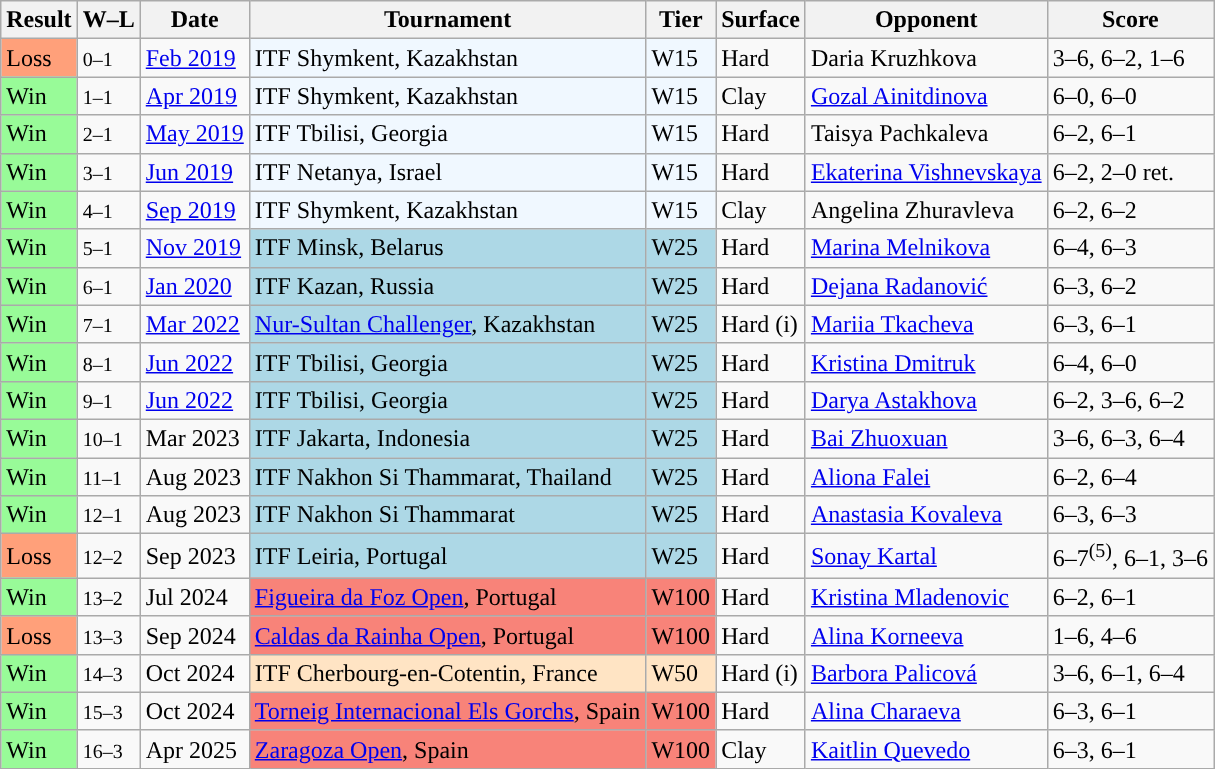<table class="sortable wikitable">
<tr>
<th>Result</th>
<th class="unsortable">W–L</th>
<th>Date</th>
<th>Tournament</th>
<th>Tier</th>
<th>Surface</th>
<th>Opponent</th>
<th class="unsortable">Score</th>
</tr>
<tr>
<td style="background:#ffa07a">Loss</td>
<td><small>0–1</small></td>
<td><a href='#'>Feb 2019</a></td>
<td style="background:#f0f8ff;">ITF Shymkent, Kazakhstan</td>
<td style="background:#f0f8ff;">W15</td>
<td>Hard</td>
<td> Daria Kruzhkova</td>
<td>3–6, 6–2, 1–6</td>
</tr>
<tr>
<td style="background:#98fb98;">Win</td>
<td><small>1–1</small></td>
<td><a href='#'>Apr 2019</a></td>
<td style="background:#f0f8ff;">ITF Shymkent, Kazakhstan</td>
<td style="background:#f0f8ff;">W15</td>
<td>Clay</td>
<td> <a href='#'>Gozal Ainitdinova</a></td>
<td>6–0, 6–0</td>
</tr>
<tr>
<td style="background:#98fb98;">Win</td>
<td><small>2–1</small></td>
<td><a href='#'>May 2019</a></td>
<td style="background:#f0f8ff;">ITF Tbilisi, Georgia</td>
<td style="background:#f0f8ff;">W15</td>
<td>Hard</td>
<td> Taisya Pachkaleva</td>
<td>6–2, 6–1</td>
</tr>
<tr>
<td style="background:#98fb98;">Win</td>
<td><small>3–1</small></td>
<td><a href='#'>Jun 2019</a></td>
<td style="background:#f0f8ff;">ITF Netanya, Israel</td>
<td style="background:#f0f8ff;">W15</td>
<td>Hard</td>
<td> <a href='#'>Ekaterina Vishnevskaya</a></td>
<td>6–2, 2–0 ret.</td>
</tr>
<tr>
<td style="background:#98fb98;">Win</td>
<td><small>4–1</small></td>
<td><a href='#'>Sep 2019</a></td>
<td style="background:#f0f8ff;">ITF Shymkent, Kazakhstan</td>
<td style="background:#f0f8ff;">W15</td>
<td>Clay</td>
<td> Angelina Zhuravleva</td>
<td>6–2, 6–2</td>
</tr>
<tr>
<td style="background:#98fb98;">Win</td>
<td><small>5–1</small></td>
<td><a href='#'>Nov 2019</a></td>
<td style="background:lightblue">ITF Minsk, Belarus</td>
<td style="background:lightblue">W25</td>
<td>Hard</td>
<td> <a href='#'>Marina Melnikova</a></td>
<td>6–4, 6–3</td>
</tr>
<tr>
<td style="background:#98fb98;">Win</td>
<td><small>6–1</small></td>
<td><a href='#'>Jan 2020</a></td>
<td style="background:lightblue">ITF Kazan, Russia</td>
<td style="background:lightblue">W25</td>
<td>Hard</td>
<td> <a href='#'>Dejana Radanović</a></td>
<td>6–3, 6–2</td>
</tr>
<tr>
<td style="background:#98fb98;">Win</td>
<td><small>7–1</small></td>
<td><a href='#'>Mar 2022</a></td>
<td style="background:lightblue"><a href='#'>Nur-Sultan Challenger</a>, Kazakhstan</td>
<td style="background:lightblue">W25</td>
<td>Hard (i)</td>
<td> <a href='#'>Mariia Tkacheva</a></td>
<td>6–3, 6–1</td>
</tr>
<tr>
<td style="background:#98fb98;">Win</td>
<td><small>8–1</small></td>
<td><a href='#'>Jun 2022</a></td>
<td style="background:lightblue">ITF Tbilisi, Georgia</td>
<td style="background:lightblue">W25</td>
<td>Hard</td>
<td> <a href='#'>Kristina Dmitruk</a></td>
<td>6–4, 6–0</td>
</tr>
<tr>
<td style="background:#98fb98;">Win</td>
<td><small>9–1</small></td>
<td><a href='#'>Jun 2022</a></td>
<td style="background:lightblue">ITF Tbilisi, Georgia</td>
<td style="background:lightblue">W25</td>
<td>Hard</td>
<td> <a href='#'>Darya Astakhova</a></td>
<td>6–2, 3–6, 6–2</td>
</tr>
<tr>
<td style="background:#98fb98;">Win</td>
<td><small>10–1</small></td>
<td>Mar 2023</td>
<td style="background:lightblue">ITF Jakarta, Indonesia</td>
<td style="background:lightblue">W25</td>
<td>Hard</td>
<td> <a href='#'>Bai Zhuoxuan</a></td>
<td>3–6, 6–3, 6–4</td>
</tr>
<tr>
<td style="background:#98fb98;">Win</td>
<td><small>11–1</small></td>
<td>Aug 2023</td>
<td style="background:lightblue">ITF Nakhon Si Thammarat, Thailand</td>
<td style="background:lightblue">W25</td>
<td>Hard</td>
<td> <a href='#'>Aliona Falei</a></td>
<td>6–2, 6–4</td>
</tr>
<tr>
<td style="background:#98fb98;">Win</td>
<td><small>12–1</small></td>
<td>Aug 2023</td>
<td style="background:lightblue">ITF Nakhon Si Thammarat</td>
<td style="background:lightblue">W25</td>
<td>Hard</td>
<td> <a href='#'>Anastasia Kovaleva</a></td>
<td>6–3, 6–3</td>
</tr>
<tr>
<td style="background:#ffa07a;">Loss</td>
<td><small>12–2</small></td>
<td>Sep 2023</td>
<td style="background:lightblue">ITF Leiria, Portugal</td>
<td style="background:lightblue">W25</td>
<td>Hard</td>
<td> <a href='#'>Sonay Kartal</a></td>
<td>6–7<sup>(5)</sup>, 6–1, 3–6</td>
</tr>
<tr>
<td style="background:#98fb98;">Win</td>
<td><small>13–2</small></td>
<td>Jul 2024</td>
<td style="background:#f88379;"><a href='#'>Figueira da Foz Open</a>, Portugal</td>
<td style="background:#f88379;">W100</td>
<td>Hard</td>
<td> <a href='#'>Kristina Mladenovic</a></td>
<td>6–2, 6–1</td>
</tr>
<tr>
<td style="background:#ffa07a;">Loss</td>
<td><small>13–3</small></td>
<td>Sep 2024</td>
<td style="background:#f88379;"><a href='#'>Caldas da Rainha Open</a>, Portugal</td>
<td style="background:#f88379;">W100</td>
<td>Hard</td>
<td> <a href='#'>Alina Korneeva</a></td>
<td>1–6, 4–6</td>
</tr>
<tr>
<td style="background:#98fb98;">Win</td>
<td><small>14–3</small></td>
<td>Oct 2024</td>
<td style="background:#ffe4c4;">ITF Cherbourg-en-Cotentin, France</td>
<td style="background:#ffe4c4;">W50</td>
<td>Hard (i)</td>
<td> <a href='#'>Barbora Palicová</a></td>
<td>3–6, 6–1, 6–4</td>
</tr>
<tr>
<td style="background:#98fb98;">Win</td>
<td><small>15–3</small></td>
<td>Oct 2024</td>
<td style="background:#f88379;"><a href='#'>Torneig Internacional Els Gorchs</a>, Spain</td>
<td style="background:#f88379;">W100</td>
<td>Hard</td>
<td> <a href='#'>Alina Charaeva</a></td>
<td>6–3, 6–1</td>
</tr>
<tr>
<td style="background:#98fb98;">Win</td>
<td><small>16–3</small></td>
<td>Apr 2025</td>
<td style="background:#f88379;"><a href='#'>Zaragoza Open</a>, Spain</td>
<td style="background:#f88379;">W100</td>
<td>Clay</td>
<td> <a href='#'>Kaitlin Quevedo</a></td>
<td>6–3, 6–1</td>
</tr>
</table>
